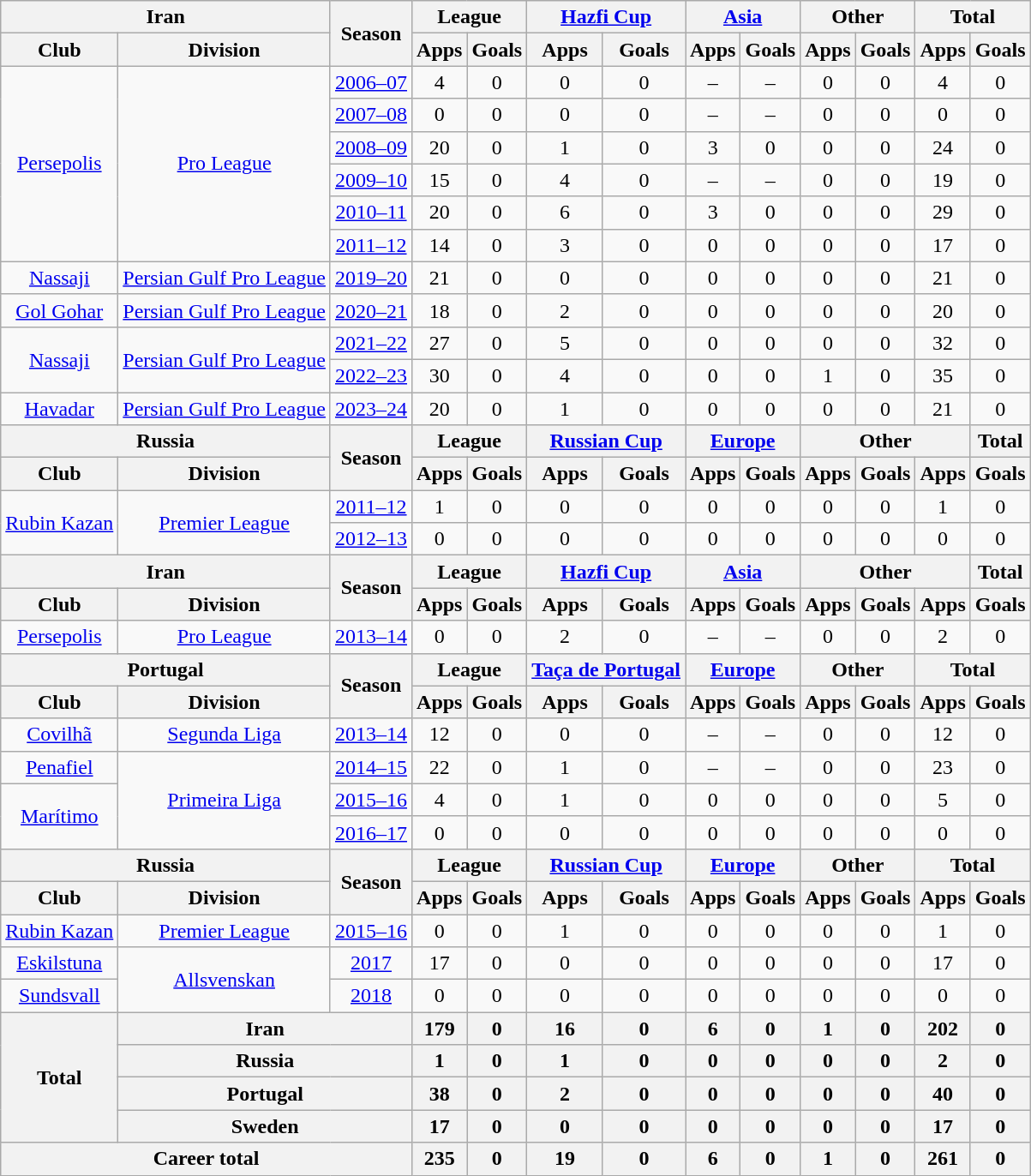<table class="wikitable" style="text-align: center;">
<tr>
<th colspan="2">Iran</th>
<th rowspan="2">Season</th>
<th colspan="2">League</th>
<th colspan="2"><a href='#'>Hazfi Cup</a></th>
<th colspan="2"><a href='#'>Asia</a></th>
<th colspan=2>Other</th>
<th colspan="2">Total</th>
</tr>
<tr>
<th>Club</th>
<th>Division</th>
<th>Apps</th>
<th>Goals</th>
<th>Apps</th>
<th>Goals</th>
<th>Apps</th>
<th>Goals</th>
<th>Apps</th>
<th>Goals</th>
<th>Apps</th>
<th>Goals</th>
</tr>
<tr>
<td rowspan="6"><a href='#'>Persepolis</a></td>
<td rowspan="6"><a href='#'>Pro League</a></td>
<td><a href='#'>2006–07</a></td>
<td>4</td>
<td>0</td>
<td>0</td>
<td>0</td>
<td>–</td>
<td>–</td>
<td>0</td>
<td>0</td>
<td>4</td>
<td>0</td>
</tr>
<tr>
<td><a href='#'>2007–08</a></td>
<td>0</td>
<td>0</td>
<td>0</td>
<td>0</td>
<td>–</td>
<td>–</td>
<td>0</td>
<td>0</td>
<td>0</td>
<td>0</td>
</tr>
<tr>
<td><a href='#'>2008–09</a></td>
<td>20</td>
<td>0</td>
<td>1</td>
<td>0</td>
<td>3</td>
<td>0</td>
<td>0</td>
<td>0</td>
<td>24</td>
<td>0</td>
</tr>
<tr>
<td><a href='#'>2009–10</a></td>
<td>15</td>
<td>0</td>
<td>4</td>
<td>0</td>
<td>–</td>
<td>–</td>
<td>0</td>
<td>0</td>
<td>19</td>
<td>0</td>
</tr>
<tr>
<td><a href='#'>2010–11</a></td>
<td>20</td>
<td>0</td>
<td>6</td>
<td>0</td>
<td>3</td>
<td>0</td>
<td>0</td>
<td>0</td>
<td>29</td>
<td>0</td>
</tr>
<tr>
<td><a href='#'>2011–12</a></td>
<td>14</td>
<td>0</td>
<td>3</td>
<td>0</td>
<td>0</td>
<td>0</td>
<td>0</td>
<td>0</td>
<td>17</td>
<td>0</td>
</tr>
<tr>
<td><a href='#'>Nassaji</a></td>
<td><a href='#'>Persian Gulf Pro League</a></td>
<td><a href='#'>2019–20</a></td>
<td>21</td>
<td>0</td>
<td>0</td>
<td>0</td>
<td>0</td>
<td>0</td>
<td>0</td>
<td>0</td>
<td>21</td>
<td>0</td>
</tr>
<tr>
<td><a href='#'>Gol Gohar</a></td>
<td><a href='#'>Persian Gulf Pro League</a></td>
<td><a href='#'>2020–21</a></td>
<td>18</td>
<td>0</td>
<td>2</td>
<td>0</td>
<td>0</td>
<td>0</td>
<td>0</td>
<td>0</td>
<td>20</td>
<td>0</td>
</tr>
<tr>
<td rowspan="2"><a href='#'>Nassaji</a></td>
<td rowspan="2"><a href='#'>Persian Gulf Pro League</a></td>
<td><a href='#'>2021–22</a></td>
<td>27</td>
<td>0</td>
<td>5</td>
<td>0</td>
<td>0</td>
<td>0</td>
<td>0</td>
<td>0</td>
<td>32</td>
<td>0</td>
</tr>
<tr>
<td><a href='#'>2022–23</a></td>
<td>30</td>
<td>0</td>
<td>4</td>
<td>0</td>
<td>0</td>
<td>0</td>
<td>1</td>
<td>0</td>
<td>35</td>
<td>0</td>
</tr>
<tr>
<td><a href='#'>Havadar</a></td>
<td><a href='#'>Persian Gulf Pro League</a></td>
<td><a href='#'>2023–24</a></td>
<td>20</td>
<td>0</td>
<td>1</td>
<td>0</td>
<td>0</td>
<td>0</td>
<td>0</td>
<td>0</td>
<td>21</td>
<td>0</td>
</tr>
<tr>
<th colspan="2">Russia</th>
<th rowspan="2">Season</th>
<th colspan="2">League</th>
<th colspan="2"><a href='#'>Russian Cup</a></th>
<th colspan="2"><a href='#'>Europe</a></th>
<th colspan=3>Other</th>
<th colspan="2">Total</th>
</tr>
<tr>
<th>Club</th>
<th>Division</th>
<th>Apps</th>
<th>Goals</th>
<th>Apps</th>
<th>Goals</th>
<th>Apps</th>
<th>Goals</th>
<th>Apps</th>
<th>Goals</th>
<th>Apps</th>
<th>Goals</th>
</tr>
<tr>
<td rowspan="2"><a href='#'>Rubin Kazan</a></td>
<td rowspan="2"><a href='#'>Premier League</a></td>
<td><a href='#'>2011–12</a></td>
<td>1</td>
<td>0</td>
<td>0</td>
<td>0</td>
<td>0</td>
<td>0</td>
<td>0</td>
<td>0</td>
<td>1</td>
<td>0</td>
</tr>
<tr>
<td><a href='#'>2012–13</a></td>
<td>0</td>
<td>0</td>
<td>0</td>
<td>0</td>
<td>0</td>
<td>0</td>
<td>0</td>
<td>0</td>
<td>0</td>
<td>0</td>
</tr>
<tr>
<th colspan="2">Iran</th>
<th rowspan="2">Season</th>
<th colspan="2">League</th>
<th colspan="2"><a href='#'>Hazfi Cup</a></th>
<th colspan="2"><a href='#'>Asia</a></th>
<th colspan=3>Other</th>
<th colspan="2">Total</th>
</tr>
<tr>
<th>Club</th>
<th>Division</th>
<th>Apps</th>
<th>Goals</th>
<th>Apps</th>
<th>Goals</th>
<th>Apps</th>
<th>Goals</th>
<th>Apps</th>
<th>Goals</th>
<th>Apps</th>
<th>Goals</th>
</tr>
<tr>
<td><a href='#'>Persepolis</a></td>
<td><a href='#'>Pro League</a></td>
<td><a href='#'>2013–14</a></td>
<td>0</td>
<td>0</td>
<td>2</td>
<td>0</td>
<td>–</td>
<td>–</td>
<td>0</td>
<td>0</td>
<td>2</td>
<td>0</td>
</tr>
<tr>
<th colspan="2">Portugal</th>
<th rowspan="2">Season</th>
<th colspan="2">League</th>
<th colspan="2"><a href='#'>Taça de Portugal</a></th>
<th colspan="2"><a href='#'>Europe</a></th>
<th colspan=2>Other</th>
<th colspan="2">Total</th>
</tr>
<tr>
<th>Club</th>
<th>Division</th>
<th>Apps</th>
<th>Goals</th>
<th>Apps</th>
<th>Goals</th>
<th>Apps</th>
<th>Goals</th>
<th>Apps</th>
<th>Goals</th>
<th>Apps</th>
<th>Goals</th>
</tr>
<tr>
<td><a href='#'>Covilhã</a></td>
<td><a href='#'>Segunda Liga</a></td>
<td><a href='#'>2013–14</a></td>
<td>12</td>
<td>0</td>
<td>0</td>
<td>0</td>
<td>–</td>
<td>–</td>
<td>0</td>
<td>0</td>
<td>12</td>
<td>0</td>
</tr>
<tr>
<td><a href='#'>Penafiel</a></td>
<td rowspan="3"><a href='#'>Primeira Liga</a></td>
<td><a href='#'>2014–15</a></td>
<td>22</td>
<td>0</td>
<td>1</td>
<td>0</td>
<td>–</td>
<td>–</td>
<td>0</td>
<td>0</td>
<td>23</td>
<td>0</td>
</tr>
<tr>
<td rowspan="2"><a href='#'>Marítimo</a></td>
<td><a href='#'>2015–16</a></td>
<td>4</td>
<td>0</td>
<td>1</td>
<td>0</td>
<td>0</td>
<td>0</td>
<td>0</td>
<td>0</td>
<td>5</td>
<td>0</td>
</tr>
<tr>
<td><a href='#'>2016–17</a></td>
<td>0</td>
<td>0</td>
<td>0</td>
<td>0</td>
<td>0</td>
<td>0</td>
<td>0</td>
<td>0</td>
<td>0</td>
<td>0</td>
</tr>
<tr>
<th colspan="2">Russia</th>
<th rowspan="2">Season</th>
<th colspan="2">League</th>
<th colspan="2"><a href='#'>Russian Cup</a></th>
<th colspan="2"><a href='#'>Europe</a></th>
<th colspan=2>Other</th>
<th colspan="2">Total</th>
</tr>
<tr>
<th>Club</th>
<th>Division</th>
<th>Apps</th>
<th>Goals</th>
<th>Apps</th>
<th>Goals</th>
<th>Apps</th>
<th>Goals</th>
<th>Apps</th>
<th>Goals</th>
<th>Apps</th>
<th>Goals</th>
</tr>
<tr>
<td><a href='#'>Rubin Kazan</a></td>
<td><a href='#'>Premier League</a></td>
<td><a href='#'>2015–16</a></td>
<td>0</td>
<td>0</td>
<td>1</td>
<td>0</td>
<td>0</td>
<td>0</td>
<td>0</td>
<td>0</td>
<td>1</td>
<td>0</td>
</tr>
<tr>
<td><a href='#'>Eskilstuna</a></td>
<td rowspan="2"><a href='#'>Allsvenskan</a></td>
<td><a href='#'>2017</a></td>
<td>17</td>
<td>0</td>
<td>0</td>
<td>0</td>
<td>0</td>
<td>0</td>
<td>0</td>
<td>0</td>
<td>17</td>
<td>0</td>
</tr>
<tr>
<td><a href='#'>Sundsvall</a></td>
<td><a href='#'>2018</a></td>
<td>0</td>
<td>0</td>
<td>0</td>
<td>0</td>
<td>0</td>
<td>0</td>
<td>0</td>
<td>0</td>
<td>0</td>
<td>0</td>
</tr>
<tr>
<th rowspan=4>Total</th>
<th colspan=2>Iran</th>
<th>179</th>
<th>0</th>
<th>16</th>
<th>0</th>
<th>6</th>
<th>0</th>
<th>1</th>
<th>0</th>
<th>202</th>
<th>0</th>
</tr>
<tr>
<th colspan=2>Russia</th>
<th>1</th>
<th>0</th>
<th>1</th>
<th>0</th>
<th>0</th>
<th>0</th>
<th>0</th>
<th>0</th>
<th>2</th>
<th>0</th>
</tr>
<tr>
<th colspan=2>Portugal</th>
<th>38</th>
<th>0</th>
<th>2</th>
<th>0</th>
<th>0</th>
<th>0</th>
<th>0</th>
<th>0</th>
<th>40</th>
<th>0</th>
</tr>
<tr>
<th colspan=2>Sweden</th>
<th>17</th>
<th>0</th>
<th>0</th>
<th>0</th>
<th>0</th>
<th>0</th>
<th>0</th>
<th>0</th>
<th>17</th>
<th>0</th>
</tr>
<tr>
<th colspan=3>Career total</th>
<th>235</th>
<th>0</th>
<th>19</th>
<th>0</th>
<th>6</th>
<th>0</th>
<th>1</th>
<th>0</th>
<th>261</th>
<th>0</th>
</tr>
</table>
